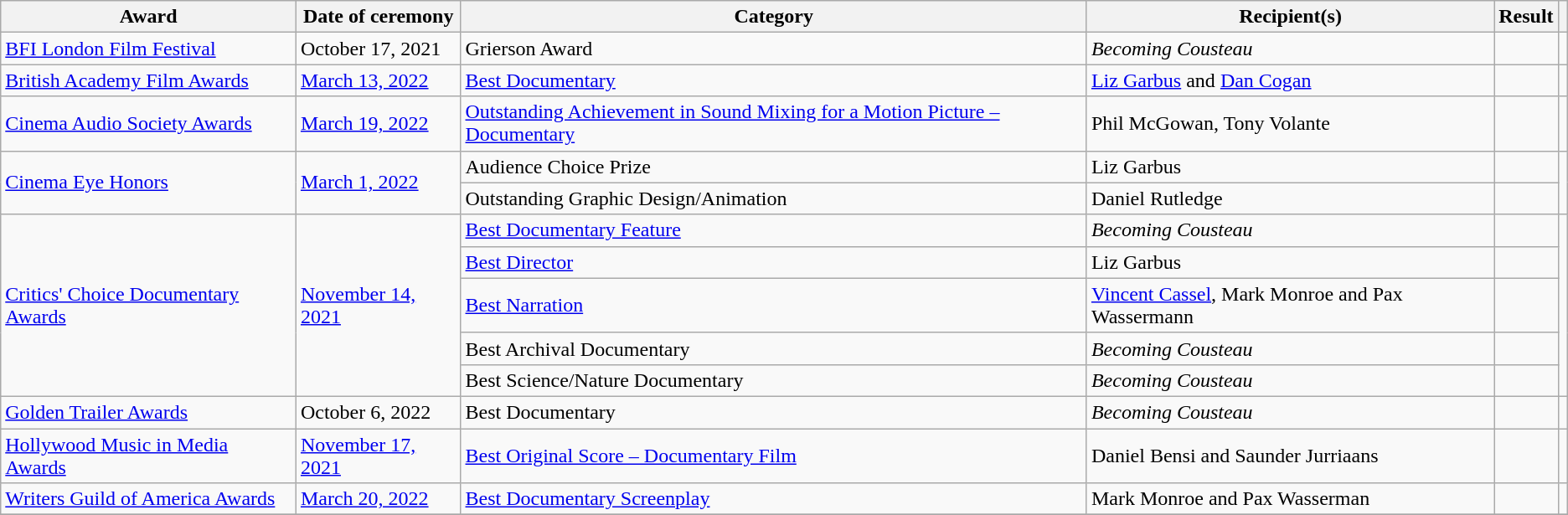<table class="wikitable plainrowheaders sortable">
<tr>
<th scope="col">Award</th>
<th scope="col">Date of ceremony</th>
<th scope="col">Category</th>
<th scope="col">Recipient(s)</th>
<th scope="col">Result</th>
<th scope="col" class="unsortable"></th>
</tr>
<tr>
<td><a href='#'>BFI London Film Festival</a></td>
<td>October 17, 2021</td>
<td>Grierson Award</td>
<td><em>Becoming Cousteau</em></td>
<td></td>
<td align="center"></td>
</tr>
<tr>
<td><a href='#'>British Academy Film Awards</a></td>
<td><a href='#'>March 13, 2022</a></td>
<td><a href='#'>Best Documentary</a></td>
<td><a href='#'>Liz Garbus</a> and <a href='#'>Dan Cogan</a></td>
<td></td>
<td style="text-align:center;"></td>
</tr>
<tr>
<td><a href='#'>Cinema Audio Society Awards</a></td>
<td><a href='#'>March 19, 2022</a></td>
<td><a href='#'>Outstanding Achievement in Sound Mixing for a Motion Picture – Documentary</a></td>
<td>Phil McGowan, Tony Volante</td>
<td></td>
<td style="text-align:center;"></td>
</tr>
<tr>
<td rowspan="2"><a href='#'>Cinema Eye Honors</a></td>
<td rowspan="2"><a href='#'>March 1, 2022</a></td>
<td>Audience Choice Prize</td>
<td>Liz Garbus</td>
<td></td>
<td align="center" rowspan="2"></td>
</tr>
<tr>
<td>Outstanding Graphic Design/Animation</td>
<td>Daniel Rutledge</td>
<td></td>
</tr>
<tr>
<td rowspan="5"><a href='#'>Critics' Choice Documentary Awards</a></td>
<td rowspan="5"><a href='#'>November 14, 2021</a></td>
<td><a href='#'>Best Documentary Feature</a></td>
<td><em>Becoming Cousteau</em></td>
<td></td>
<td rowspan="5" align="center"></td>
</tr>
<tr>
<td><a href='#'>Best Director</a></td>
<td>Liz Garbus</td>
<td></td>
</tr>
<tr>
<td><a href='#'>Best Narration</a></td>
<td><a href='#'>Vincent Cassel</a>, Mark Monroe and Pax Wassermann</td>
<td></td>
</tr>
<tr>
<td>Best Archival Documentary</td>
<td><em>Becoming Cousteau</em></td>
<td></td>
</tr>
<tr>
<td>Best Science/Nature Documentary</td>
<td><em>Becoming Cousteau</em></td>
<td></td>
</tr>
<tr>
<td><a href='#'>Golden Trailer Awards</a></td>
<td>October 6, 2022</td>
<td>Best Documentary</td>
<td><em>Becoming Cousteau</em></td>
<td></td>
<td style="text-align:center;"></td>
</tr>
<tr>
<td><a href='#'>Hollywood Music in Media Awards</a></td>
<td><a href='#'>November 17, 2021</a></td>
<td><a href='#'>Best Original Score – Documentary Film</a></td>
<td>Daniel Bensi and Saunder Jurriaans</td>
<td></td>
<td align="center"></td>
</tr>
<tr>
<td><a href='#'>Writers Guild of America Awards</a></td>
<td><a href='#'>March 20, 2022</a></td>
<td><a href='#'>Best Documentary Screenplay</a></td>
<td>Mark Monroe and Pax Wasserman</td>
<td></td>
<td style="text-align:center;"></td>
</tr>
<tr>
</tr>
</table>
